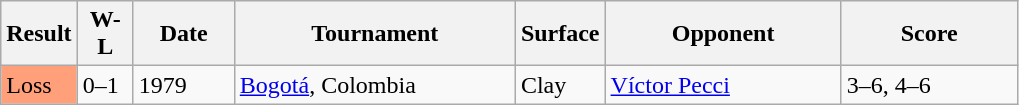<table class="sortable wikitable">
<tr>
<th style="width:40px">Result</th>
<th style="width:30px" class="unsortable">W-L</th>
<th style="width:60px">Date</th>
<th style="width:180px">Tournament</th>
<th style="width:50px">Surface</th>
<th style="width:150px">Opponent</th>
<th style="width:110px" class="unsortable">Score</th>
</tr>
<tr>
<td style="background:#ffa07a;">Loss</td>
<td>0–1</td>
<td>1979</td>
<td><a href='#'>Bogotá</a>, Colombia</td>
<td>Clay</td>
<td> <a href='#'>Víctor Pecci</a></td>
<td>3–6, 4–6</td>
</tr>
</table>
